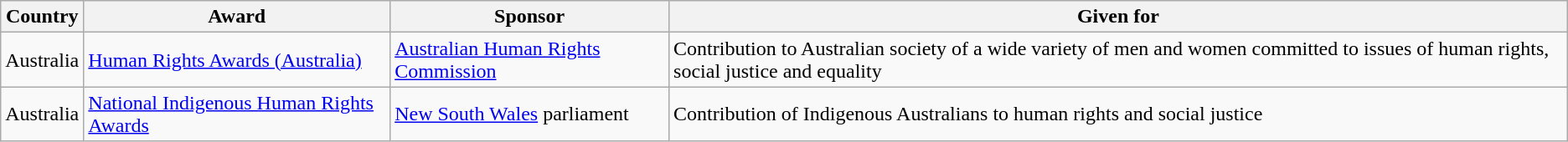<table class="wikitable sortable">
<tr>
<th>Country</th>
<th>Award</th>
<th>Sponsor</th>
<th>Given for</th>
</tr>
<tr>
<td>Australia</td>
<td data-sort-value="Human Rights Australia "><a href='#'>Human Rights Awards (Australia)</a></td>
<td><a href='#'>Australian Human Rights Commission</a></td>
<td>Contribution to Australian society of a wide variety of men and women committed to issues of human rights, social justice and equality</td>
</tr>
<tr>
<td>Australia</td>
<td data-sort-value="National Indigenous"><a href='#'>National Indigenous Human Rights Awards</a></td>
<td><a href='#'>New South Wales</a> parliament</td>
<td>Contribution of Indigenous Australians to human rights and social justice</td>
</tr>
</table>
